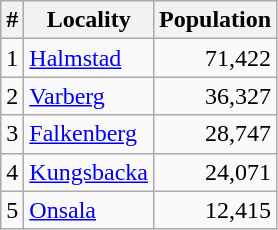<table class="wikitable">
<tr>
<th>#</th>
<th>Locality</th>
<th>Population</th>
</tr>
<tr>
<td>1</td>
<td><a href='#'>Halmstad</a></td>
<td align="right">71,422</td>
</tr>
<tr>
<td>2</td>
<td><a href='#'>Varberg</a></td>
<td align="right">36,327</td>
</tr>
<tr>
<td>3</td>
<td><a href='#'>Falkenberg</a></td>
<td align="right">28,747</td>
</tr>
<tr>
<td>4</td>
<td><a href='#'>Kungsbacka</a></td>
<td align="right">24,071</td>
</tr>
<tr>
<td>5</td>
<td><a href='#'>Onsala</a></td>
<td align="right">12,415</td>
</tr>
</table>
